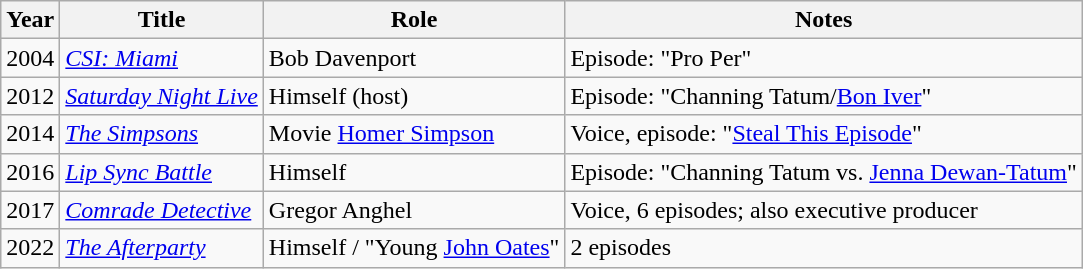<table class="wikitable sortable">
<tr>
<th>Year</th>
<th>Title</th>
<th>Role</th>
<th class="unsortable">Notes</th>
</tr>
<tr>
<td>2004</td>
<td><em><a href='#'>CSI: Miami</a></em></td>
<td>Bob Davenport</td>
<td>Episode: "Pro Per"</td>
</tr>
<tr>
<td>2012</td>
<td><em><a href='#'>Saturday Night Live</a></em></td>
<td>Himself (host)</td>
<td>Episode: "Channing Tatum/<a href='#'>Bon Iver</a>"</td>
</tr>
<tr>
<td>2014</td>
<td><em><a href='#'>The Simpsons</a></em></td>
<td>Movie <a href='#'>Homer Simpson</a></td>
<td>Voice, episode: "<a href='#'>Steal This Episode</a>"</td>
</tr>
<tr>
<td>2016</td>
<td><em><a href='#'>Lip Sync Battle</a></em></td>
<td>Himself</td>
<td>Episode: "Channing Tatum vs. <a href='#'>Jenna Dewan-Tatum</a>"</td>
</tr>
<tr>
<td>2017</td>
<td><em><a href='#'>Comrade Detective</a></em></td>
<td>Gregor Anghel</td>
<td>Voice, 6 episodes; also executive producer</td>
</tr>
<tr>
<td>2022</td>
<td><em><a href='#'>The Afterparty</a></em></td>
<td>Himself / "Young <a href='#'>John Oates</a>"</td>
<td>2 episodes</td>
</tr>
</table>
